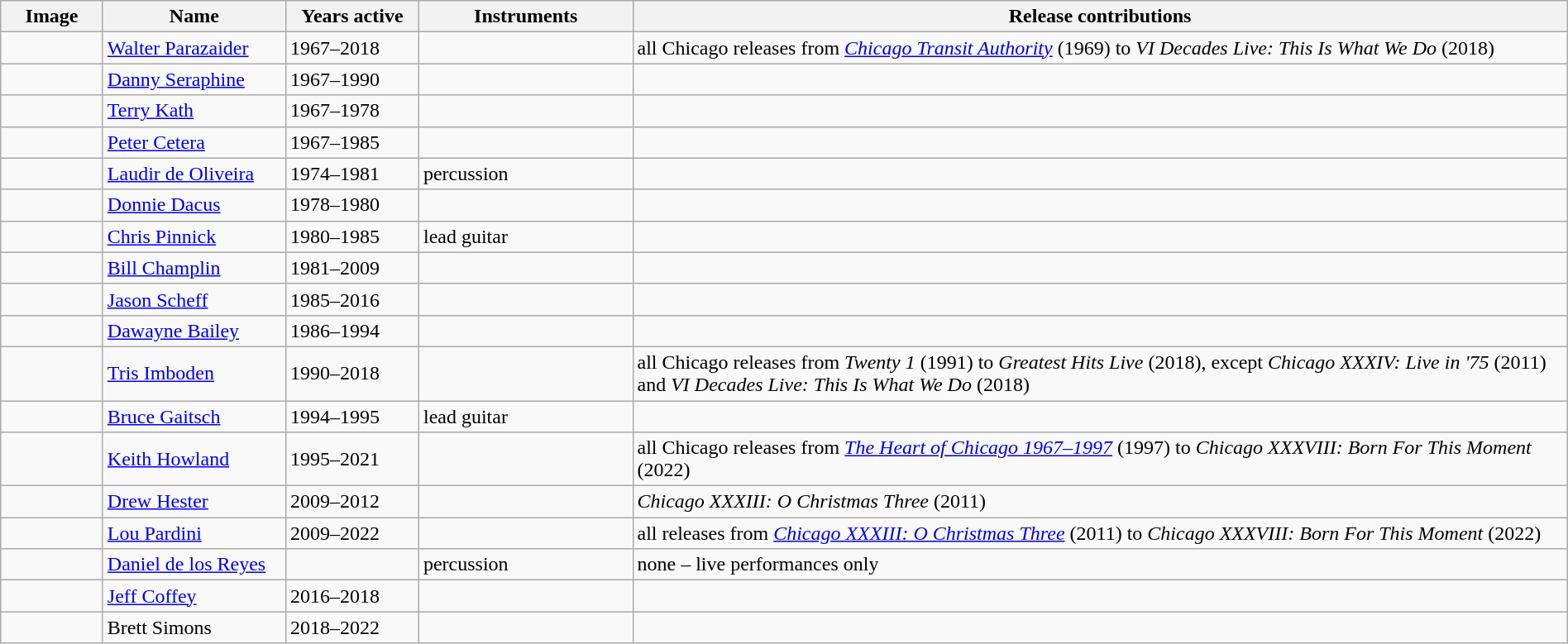<table class="wikitable" border="1" width=100%>
<tr>
<th width="75">Image</th>
<th width="140">Name</th>
<th width="100">Years active</th>
<th width="165">Instruments</th>
<th>Release contributions</th>
</tr>
<tr>
<td></td>
<td><a href='#'>Walter Parazaider</a></td>
<td>1967–2018<br></td>
<td></td>
<td>all Chicago releases from <em><a href='#'>Chicago Transit Authority</a></em> (1969) to <em>VI Decades Live: This Is What We Do</em> (2018)</td>
</tr>
<tr>
<td></td>
<td><a href='#'>Danny Seraphine</a></td>
<td>1967–1990</td>
<td></td>
<td></td>
</tr>
<tr>
<td></td>
<td><a href='#'>Terry Kath</a></td>
<td>1967–1978<br></td>
<td></td>
<td></td>
</tr>
<tr>
<td></td>
<td><a href='#'>Peter Cetera</a></td>
<td>1967–1985</td>
<td></td>
<td></td>
</tr>
<tr>
<td></td>
<td><a href='#'>Laudir de Oliveira</a></td>
<td>1974–1981<br></td>
<td>percussion</td>
<td></td>
</tr>
<tr>
<td></td>
<td><a href='#'>Donnie Dacus</a></td>
<td>1978–1980</td>
<td></td>
<td></td>
</tr>
<tr>
<td></td>
<td><a href='#'>Chris Pinnick</a></td>
<td>1980–1985<br></td>
<td>lead guitar</td>
<td></td>
</tr>
<tr>
<td></td>
<td><a href='#'>Bill Champlin</a></td>
<td>1981–2009</td>
<td></td>
<td></td>
</tr>
<tr>
<td></td>
<td><a href='#'>Jason Scheff</a></td>
<td>1985–2016</td>
<td></td>
<td></td>
</tr>
<tr>
<td></td>
<td><a href='#'>Dawayne Bailey</a></td>
<td>1986–1994</td>
<td></td>
<td></td>
</tr>
<tr>
<td></td>
<td><a href='#'>Tris Imboden</a></td>
<td>1990–2018</td>
<td></td>
<td>all Chicago releases from <em>Twenty 1</em> (1991) to <em>Greatest Hits Live</em> (2018), except <em>Chicago XXXIV: Live in '75</em> (2011) and <em>VI Decades Live: This Is What We Do</em> (2018)</td>
</tr>
<tr>
<td></td>
<td><a href='#'>Bruce Gaitsch</a></td>
<td>1994–1995</td>
<td>lead guitar</td>
<td></td>
</tr>
<tr>
<td></td>
<td><a href='#'>Keith Howland</a></td>
<td>1995–2021</td>
<td></td>
<td>all Chicago releases from <em><a href='#'>The Heart of Chicago 1967–1997</a></em> (1997) to <em>Chicago XXXVIII: Born For This Moment</em> (2022)</td>
</tr>
<tr>
<td></td>
<td><a href='#'>Drew Hester</a></td>
<td>2009–2012<br></td>
<td></td>
<td><em>Chicago XXXIII: O Christmas Three</em> (2011)</td>
</tr>
<tr>
<td></td>
<td><a href='#'>Lou Pardini</a></td>
<td>2009–2022<br></td>
<td></td>
<td>all releases from <em><a href='#'>Chicago XXXIII: O Christmas Three</a></em> (2011) to <em>Chicago XXXVIII: Born For This Moment</em> (2022)</td>
</tr>
<tr>
<td></td>
<td><a href='#'>Daniel de los Reyes</a></td>
<td></td>
<td>percussion</td>
<td>none – live performances only</td>
</tr>
<tr>
<td></td>
<td><a href='#'>Jeff Coffey</a></td>
<td>2016–2018<br></td>
<td></td>
<td></td>
</tr>
<tr>
<td></td>
<td>Brett Simons</td>
<td>2018–2022</td>
<td></td>
<td></td>
</tr>
</table>
